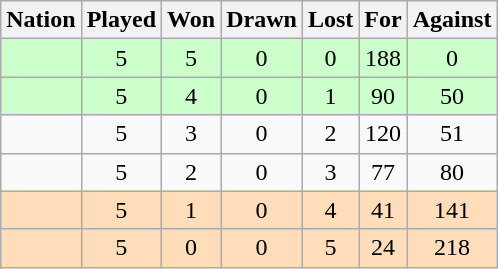<table class="wikitable" style="text-align:center;">
<tr>
<th>Nation</th>
<th>Played</th>
<th>Won</th>
<th>Drawn</th>
<th>Lost</th>
<th>For</th>
<th>Against</th>
</tr>
<tr bgcolor=ccffcc>
<td align=left> </td>
<td>5</td>
<td>5</td>
<td>0</td>
<td>0</td>
<td>188</td>
<td>0</td>
</tr>
<tr bgcolor=ccffcc>
<td align=left></td>
<td>5</td>
<td>4</td>
<td>0</td>
<td>1</td>
<td>90</td>
<td>50</td>
</tr>
<tr>
<td align=left></td>
<td>5</td>
<td>3</td>
<td>0</td>
<td>2</td>
<td>120</td>
<td>51</td>
</tr>
<tr>
<td align=left></td>
<td>5</td>
<td>2</td>
<td>0</td>
<td>3</td>
<td>77</td>
<td>80</td>
</tr>
<tr style="background:#fdb;">
<td align=left></td>
<td>5</td>
<td>1</td>
<td>0</td>
<td>4</td>
<td>41</td>
<td>141</td>
</tr>
<tr style="background:#fdb;">
<td align=left></td>
<td>5</td>
<td>0</td>
<td>0</td>
<td>5</td>
<td>24</td>
<td>218</td>
</tr>
</table>
